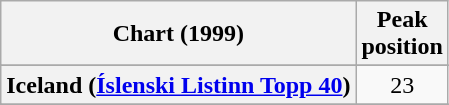<table class="wikitable sortable plainrowheaders" style="text-align:center">
<tr>
<th>Chart (1999)</th>
<th>Peak<br>position</th>
</tr>
<tr>
</tr>
<tr>
</tr>
<tr>
</tr>
<tr>
<th scope="row">Iceland (<a href='#'>Íslenski Listinn Topp 40</a>)</th>
<td>23</td>
</tr>
<tr>
</tr>
<tr>
</tr>
<tr>
</tr>
<tr>
</tr>
<tr>
</tr>
<tr>
</tr>
<tr>
</tr>
<tr>
</tr>
<tr>
</tr>
</table>
